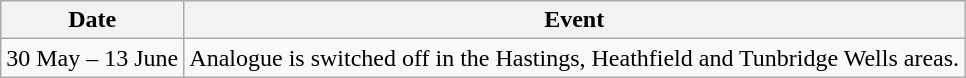<table class="wikitable">
<tr>
<th>Date</th>
<th>Event</th>
</tr>
<tr>
<td>30 May – 13 June</td>
<td>Analogue is switched off in the Hastings, Heathfield and Tunbridge Wells areas.</td>
</tr>
</table>
